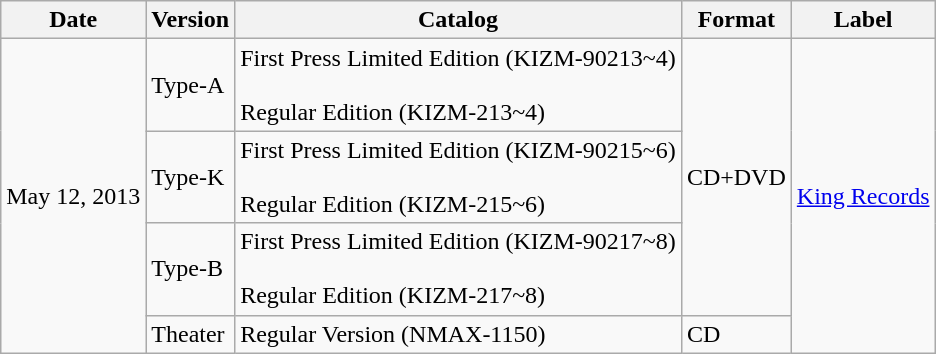<table class="wikitable plainrowheaders">
<tr>
<th scope="col">Date</th>
<th>Version</th>
<th>Catalog</th>
<th>Format</th>
<th>Label</th>
</tr>
<tr>
<td scope="row" rowspan="4">May 12, 2013</td>
<td>Type-A</td>
<td>First Press Limited Edition (KIZM-90213~4)<br><br>Regular Edition (KIZM-213~4)</td>
<td scope="row" rowspan="3">CD+DVD</td>
<td scope="row" rowspan="4"><a href='#'>King Records</a></td>
</tr>
<tr>
<td>Type-K</td>
<td>First Press Limited Edition (KIZM-90215~6)<br><br>Regular Edition (KIZM-215~6)</td>
</tr>
<tr>
<td>Type-B</td>
<td>First Press Limited Edition (KIZM-90217~8)<br><br>Regular Edition (KIZM-217~8)</td>
</tr>
<tr>
<td>Theater</td>
<td>Regular Version (NMAX-1150)</td>
<td>CD</td>
</tr>
</table>
